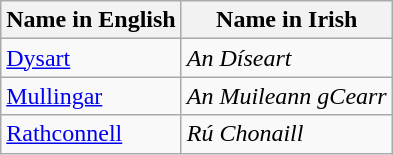<table class="wikitable">
<tr>
<th>Name in English</th>
<th>Name in Irish</th>
</tr>
<tr>
<td><a href='#'>Dysart</a></td>
<td><em>An Díseart</em></td>
</tr>
<tr>
<td><a href='#'>Mullingar</a></td>
<td><em>An Muileann gCearr</em></td>
</tr>
<tr>
<td><a href='#'>Rathconnell</a></td>
<td><em>Rú Chonaill</em></td>
</tr>
</table>
